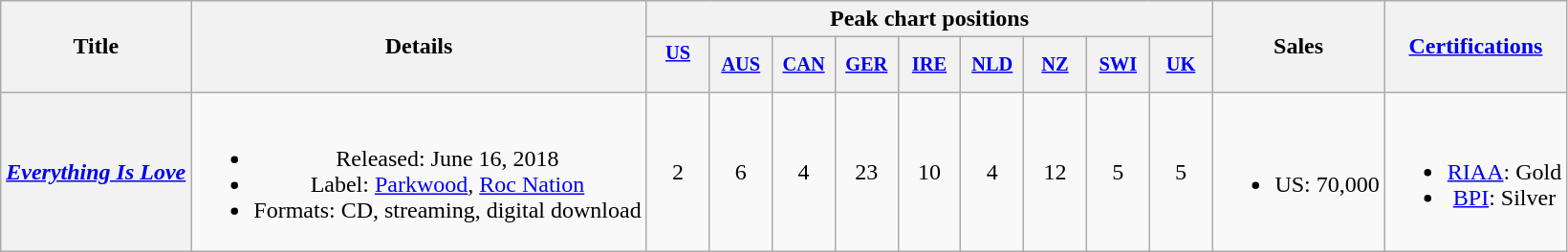<table class="wikitable plainrowheaders" style="text-align:center;">
<tr>
<th scope="col" rowspan="2">Title</th>
<th scope="col" rowspan="2">Details</th>
<th scope="col" colspan="9">Peak chart positions</th>
<th scope="col" rowspan="2">Sales</th>
<th scope="col" rowspan="2"><a href='#'>Certifications</a></th>
</tr>
<tr>
<th scope="col" style="width:2.75em;font-size:85%;"><a href='#'>US</a><br><br></th>
<th scope="col" style="width:2.75em;font-size:85%;"><a href='#'>AUS</a><br></th>
<th scope="col" style="width:2.75em;font-size:85%;"><a href='#'>CAN</a><br></th>
<th scope="col" style="width:2.75em;font-size:85%;"><a href='#'>GER</a><br></th>
<th scope="col" style="width:2.75em;font-size:85%;"><a href='#'>IRE</a><br></th>
<th scope="col" style="width:2.75em;font-size:85%;"><a href='#'>NLD</a><br></th>
<th scope="col" style="width:2.75em;font-size:85%;"><a href='#'>NZ</a><br></th>
<th scope="col" style="width:2.75em;font-size:85%;"><a href='#'>SWI</a><br></th>
<th scope="col" style="width:2.75em;font-size:85%;"><a href='#'>UK</a><br></th>
</tr>
<tr>
<th scope="row"><em><a href='#'>Everything Is Love</a></em></th>
<td><br><ul><li>Released: June 16, 2018</li><li>Label: <a href='#'>Parkwood</a>, <a href='#'>Roc Nation</a></li><li>Formats: CD, streaming, digital download</li></ul></td>
<td>2</td>
<td>6</td>
<td>4</td>
<td>23</td>
<td>10</td>
<td>4</td>
<td>12</td>
<td>5</td>
<td>5</td>
<td><br><ul><li>US: 70,000</li></ul></td>
<td><br><ul><li><a href='#'>RIAA</a>: Gold</li><li><a href='#'>BPI</a>: Silver</li></ul></td>
</tr>
</table>
